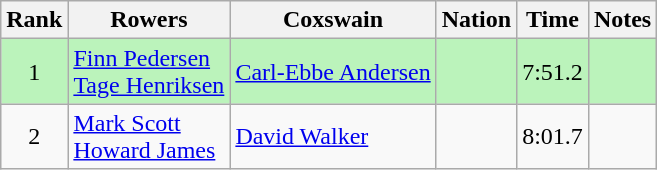<table class="wikitable sortable" style="text-align:center">
<tr>
<th>Rank</th>
<th>Rowers</th>
<th>Coxswain</th>
<th>Nation</th>
<th>Time</th>
<th>Notes</th>
</tr>
<tr bgcolor=bbf3bb>
<td>1</td>
<td align=left><a href='#'>Finn Pedersen</a><br><a href='#'>Tage Henriksen</a></td>
<td align=left><a href='#'>Carl-Ebbe Andersen</a></td>
<td align=left></td>
<td>7:51.2</td>
<td></td>
</tr>
<tr>
<td>2</td>
<td align=left><a href='#'>Mark Scott</a><br><a href='#'>Howard James</a></td>
<td align=left><a href='#'>David Walker</a></td>
<td align=left></td>
<td>8:01.7</td>
<td></td>
</tr>
</table>
